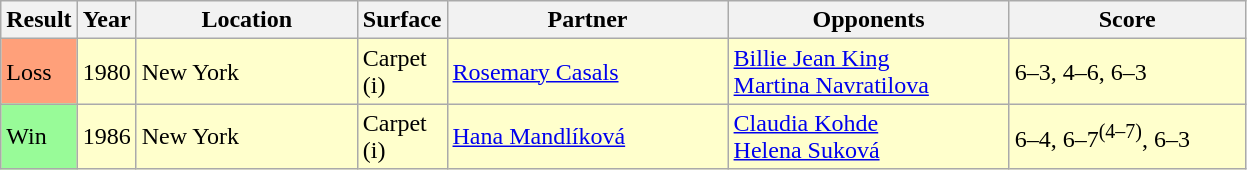<table class="sortable wikitable">
<tr>
<th>Result</th>
<th>Year</th>
<th style="width:140px">Location</th>
<th style="width:50px">Surface</th>
<th style="width:180px">Partner</th>
<th style="width:180px">Opponents</th>
<th style="width:150px" class="unsortable">Score</th>
</tr>
<tr style="background:#ffc;">
<td style="background:#ffa07a;">Loss</td>
<td>1980</td>
<td>New York</td>
<td>Carpet (i)</td>
<td> <a href='#'>Rosemary Casals</a></td>
<td> <a href='#'>Billie Jean King</a> <br>  <a href='#'>Martina Navratilova</a></td>
<td>6–3, 4–6, 6–3</td>
</tr>
<tr style="background:#ffc;">
<td style="background:#98fb98;">Win</td>
<td>1986</td>
<td>New York</td>
<td>Carpet (i)</td>
<td> <a href='#'>Hana Mandlíková</a></td>
<td> <a href='#'>Claudia Kohde</a> <br>  <a href='#'>Helena Suková</a></td>
<td>6–4, 6–7<sup>(4–7)</sup>, 6–3</td>
</tr>
</table>
